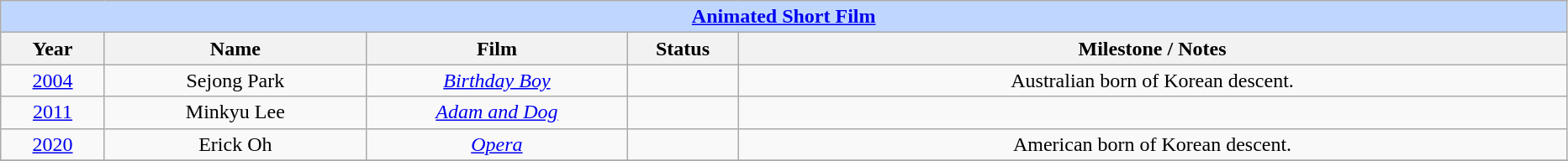<table class="wikitable" style="text-align: center">
<tr style="background:#bfd7ff;">
<td colspan="6" style="text-align: center;"><strong><a href='#'>Animated Short Film</a></strong></td>
</tr>
<tr style="background:#ebf5ff;">
<th style="width:075px;">Year</th>
<th style="width:200px;">Name</th>
<th style="width:200px;">Film</th>
<th style="width:080px;">Status</th>
<th style="width:650px;">Milestone / Notes</th>
</tr>
<tr>
<td><a href='#'>2004</a><br></td>
<td>Sejong Park</td>
<td><em><a href='#'>Birthday Boy</a></em></td>
<td></td>
<td>Australian born of Korean descent.</td>
</tr>
<tr>
<td><a href='#'>2011</a><br></td>
<td>Minkyu Lee</td>
<td><em><a href='#'>Adam and Dog</a></em></td>
<td></td>
<td></td>
</tr>
<tr>
<td><a href='#'>2020</a><br></td>
<td>Erick Oh</td>
<td><em><a href='#'>Opera</a></em></td>
<td></td>
<td>American born of Korean descent.</td>
</tr>
<tr>
</tr>
</table>
